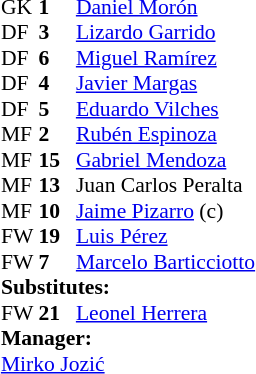<table style="font-size:90%; margin:0.2em auto;" cellspacing="0" cellpadding="0">
<tr>
<th width="25"></th>
<th width="25"></th>
</tr>
<tr>
<td>GK</td>
<td><strong>1</strong></td>
<td> <a href='#'>Daniel Morón</a></td>
</tr>
<tr>
<td>DF</td>
<td><strong>3</strong></td>
<td> <a href='#'>Lizardo Garrido</a></td>
</tr>
<tr>
<td>DF</td>
<td><strong>6</strong></td>
<td> <a href='#'>Miguel Ramírez</a></td>
</tr>
<tr>
<td>DF</td>
<td><strong>4</strong></td>
<td> <a href='#'>Javier Margas</a></td>
<td></td>
</tr>
<tr>
<td>DF</td>
<td><strong>5</strong></td>
<td> <a href='#'>Eduardo Vilches</a></td>
</tr>
<tr>
<td>MF</td>
<td><strong>2</strong></td>
<td> <a href='#'>Rubén Espinoza</a></td>
</tr>
<tr>
<td>MF</td>
<td><strong>15</strong></td>
<td> <a href='#'>Gabriel Mendoza</a></td>
<td></td>
<td> </td>
</tr>
<tr>
<td>MF</td>
<td><strong>13</strong></td>
<td> Juan Carlos Peralta</td>
</tr>
<tr>
<td>MF</td>
<td><strong>10</strong></td>
<td> <a href='#'>Jaime Pizarro</a> (c)</td>
</tr>
<tr>
<td>FW</td>
<td><strong>19</strong></td>
<td> <a href='#'>Luis Pérez</a></td>
</tr>
<tr>
<td>FW</td>
<td><strong>7</strong></td>
<td> <a href='#'>Marcelo Barticciotto</a></td>
</tr>
<tr>
<td colspan=3><strong>Substitutes:</strong></td>
</tr>
<tr>
<td>FW</td>
<td><strong>21</strong></td>
<td> <a href='#'>Leonel Herrera</a></td>
<td></td>
<td></td>
</tr>
<tr>
<td colspan=3><strong>Manager:</strong></td>
</tr>
<tr>
<td colspan=4> <a href='#'>Mirko Jozić</a></td>
</tr>
</table>
